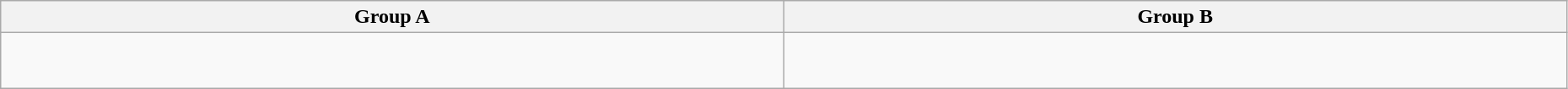<table class="wikitable" width="98%">
<tr>
<th width="25%">Group A</th>
<th width="25%">Group B</th>
</tr>
<tr>
<td><br><br></td>
<td><br><br></td>
</tr>
</table>
